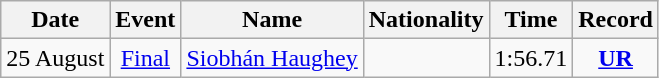<table class="wikitable" style=text-align:center>
<tr>
<th>Date</th>
<th>Event</th>
<th>Name</th>
<th>Nationality</th>
<th>Time</th>
<th>Record</th>
</tr>
<tr>
<td>25 August</td>
<td><a href='#'>Final</a></td>
<td align=left><a href='#'>Siobhán Haughey</a></td>
<td align=left></td>
<td>1:56.71</td>
<td><strong><a href='#'>UR</a></strong></td>
</tr>
</table>
